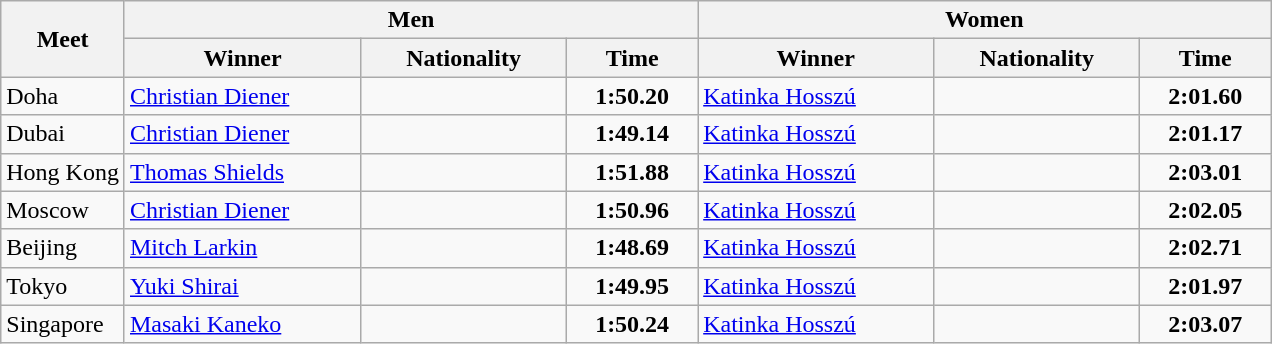<table class="wikitable">
<tr>
<th rowspan="2">Meet</th>
<th colspan="3">Men</th>
<th colspan="3">Women</th>
</tr>
<tr>
<th width=150>Winner</th>
<th width=130>Nationality</th>
<th width=80>Time</th>
<th width=150>Winner</th>
<th width=130>Nationality</th>
<th width=80>Time</th>
</tr>
<tr>
<td>Doha</td>
<td><a href='#'>Christian Diener</a></td>
<td></td>
<td align=center><strong>1:50.20</strong></td>
<td><a href='#'>Katinka Hosszú</a></td>
<td></td>
<td align=center><strong>2:01.60</strong></td>
</tr>
<tr>
<td>Dubai</td>
<td><a href='#'>Christian Diener</a></td>
<td></td>
<td align=center><strong>1:49.14</strong></td>
<td><a href='#'>Katinka Hosszú</a></td>
<td></td>
<td align=center><strong>2:01.17</strong></td>
</tr>
<tr>
<td>Hong Kong</td>
<td><a href='#'>Thomas Shields</a></td>
<td></td>
<td align=center><strong>1:51.88</strong></td>
<td><a href='#'>Katinka Hosszú</a></td>
<td></td>
<td align=center><strong>2:03.01</strong></td>
</tr>
<tr>
<td>Moscow</td>
<td><a href='#'>Christian Diener</a></td>
<td></td>
<td align=center><strong>1:50.96</strong></td>
<td><a href='#'>Katinka Hosszú</a></td>
<td></td>
<td align=center><strong>2:02.05</strong></td>
</tr>
<tr>
<td>Beijing</td>
<td><a href='#'>Mitch Larkin</a></td>
<td></td>
<td align=center><strong>1:48.69</strong></td>
<td><a href='#'>Katinka Hosszú</a></td>
<td></td>
<td align=center><strong>2:02.71</strong></td>
</tr>
<tr>
<td>Tokyo</td>
<td><a href='#'>Yuki Shirai</a></td>
<td></td>
<td align=center><strong>1:49.95</strong></td>
<td><a href='#'>Katinka Hosszú</a></td>
<td></td>
<td align=center><strong>2:01.97</strong></td>
</tr>
<tr>
<td>Singapore</td>
<td><a href='#'>Masaki Kaneko</a></td>
<td></td>
<td align=center><strong>1:50.24</strong></td>
<td><a href='#'>Katinka Hosszú</a></td>
<td></td>
<td align=center><strong>2:03.07</strong></td>
</tr>
</table>
